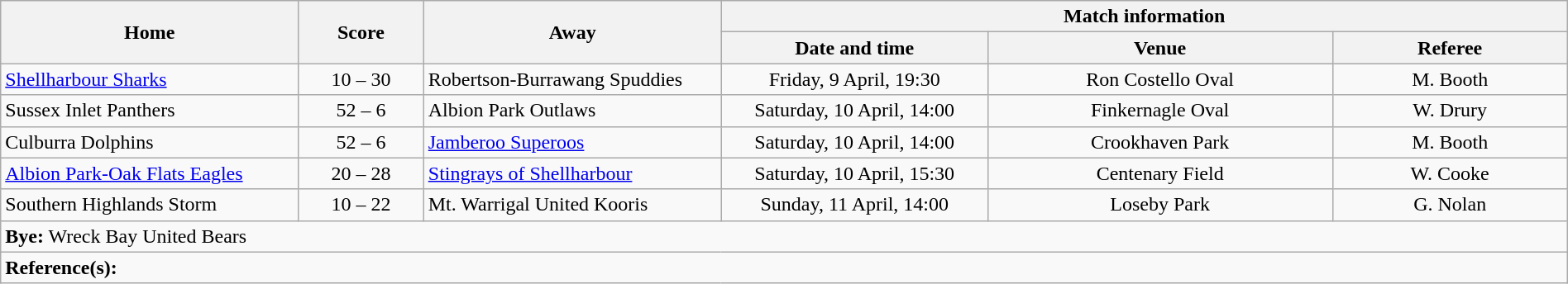<table class="wikitable" width="100% text-align:center;">
<tr>
<th rowspan="2" width="19%">Home</th>
<th rowspan="2" width="8%">Score</th>
<th rowspan="2" width="19%">Away</th>
<th colspan="3">Match information</th>
</tr>
<tr bgcolor="#CCCCCC">
<th width="17%">Date and time</th>
<th width="22%">Venue</th>
<th>Referee</th>
</tr>
<tr>
<td> <a href='#'>Shellharbour Sharks</a></td>
<td style="text-align:center;">10 – 30</td>
<td> Robertson-Burrawang Spuddies</td>
<td style="text-align:center;">Friday, 9 April, 19:30</td>
<td style="text-align:center;">Ron Costello Oval</td>
<td style="text-align:center;">M. Booth</td>
</tr>
<tr>
<td> Sussex Inlet Panthers</td>
<td style="text-align:center;">52 – 6</td>
<td> Albion Park Outlaws</td>
<td style="text-align:center;">Saturday, 10 April, 14:00</td>
<td style="text-align:center;">Finkernagle Oval</td>
<td style="text-align:center;">W. Drury</td>
</tr>
<tr>
<td> Culburra Dolphins</td>
<td style="text-align:center;">52 – 6</td>
<td> <a href='#'>Jamberoo Superoos</a></td>
<td style="text-align:center;">Saturday, 10 April, 14:00</td>
<td style="text-align:center;">Crookhaven Park</td>
<td style="text-align:center;">M. Booth</td>
</tr>
<tr>
<td> <a href='#'>Albion Park-Oak Flats Eagles</a></td>
<td style="text-align:center;">20 – 28</td>
<td> <a href='#'>Stingrays of Shellharbour</a></td>
<td style="text-align:center;">Saturday, 10 April, 15:30</td>
<td style="text-align:center;">Centenary Field</td>
<td style="text-align:center;">W. Cooke</td>
</tr>
<tr>
<td> Southern Highlands Storm</td>
<td style="text-align:center;">10 – 22</td>
<td> Mt. Warrigal United Kooris</td>
<td style="text-align:center;">Sunday, 11 April, 14:00</td>
<td style="text-align:center;">Loseby Park</td>
<td style="text-align:center;">G. Nolan</td>
</tr>
<tr>
<td colspan="6" align="centre"><strong>Bye:</strong>  Wreck Bay United Bears</td>
</tr>
<tr>
<td colspan="6"><strong>Reference(s):</strong> </td>
</tr>
</table>
